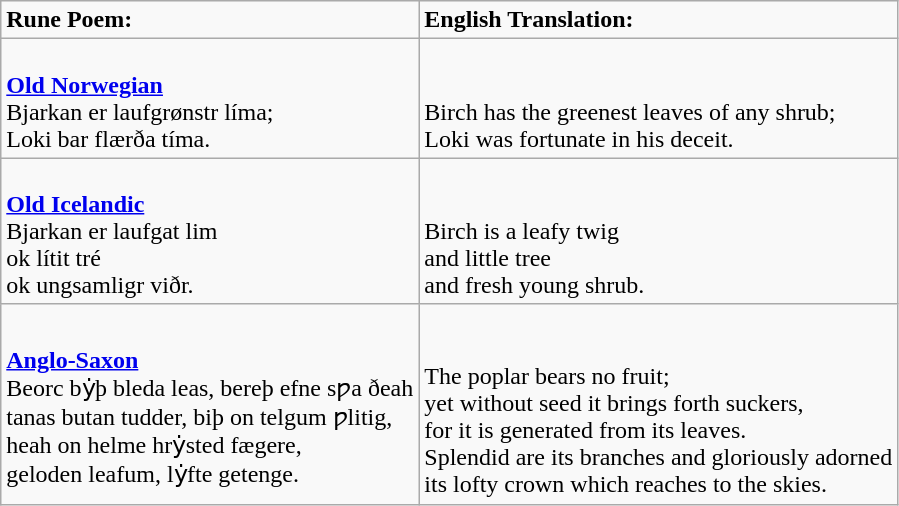<table class="wikitable">
<tr>
<td><strong>Rune Poem:</strong></td>
<td><strong>English Translation:</strong></td>
</tr>
<tr>
<td><br><strong><a href='#'>Old Norwegian</a></strong>
<br> Bjarkan er laufgrønstr líma;
<br>Loki bar flærða tíma.</td>
<td><br><br>Birch has the greenest leaves of any shrub;
<br>Loki was fortunate in his deceit.</td>
</tr>
<tr>
<td><br><strong><a href='#'>Old Icelandic</a></strong>
<br> Bjarkan er laufgat lim
<br>ok lítit tré
<br>ok ungsamligr viðr.</td>
<td><br><br>Birch is a leafy twig
<br>and little tree
<br>and fresh young shrub.</td>
</tr>
<tr>
<td><br><strong><a href='#'>Anglo-Saxon</a></strong>
<br> Beorc bẏþ bleda leas, bereþ efne sƿa ðeah
<br>tanas butan tudder, biþ on telgum ƿlitig,
<br>heah on helme hrẏsted fægere,
<br>geloden leafum, lẏfte getenge.</td>
<td><br><br>The poplar bears no fruit; 
<br>yet without seed it brings forth suckers,
<br>for it is generated from its leaves.
<br>Splendid are its branches and gloriously adorned
<br>its lofty crown which reaches to the skies.</td>
</tr>
</table>
